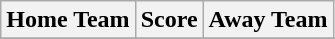<table class="wikitable" style="text-align: center">
<tr>
<th>Home Team</th>
<th>Score</th>
<th>Away Team</th>
</tr>
<tr>
</tr>
</table>
